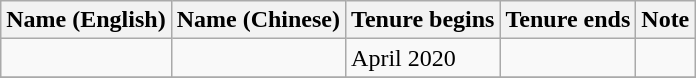<table class="wikitable">
<tr>
<th>Name (English)</th>
<th>Name (Chinese)</th>
<th>Tenure begins</th>
<th>Tenure ends</th>
<th>Note</th>
</tr>
<tr>
<td></td>
<td></td>
<td>April 2020</td>
<td></td>
<td></td>
</tr>
<tr>
</tr>
</table>
